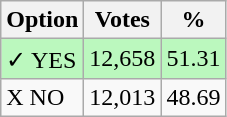<table class="wikitable">
<tr>
<th>Option</th>
<th>Votes</th>
<th>%</th>
</tr>
<tr>
<td style=background:#bbf8be>✓ YES</td>
<td style=background:#bbf8be>12,658</td>
<td style=background:#bbf8be>51.31</td>
</tr>
<tr>
<td>X NO</td>
<td>12,013</td>
<td>48.69</td>
</tr>
</table>
